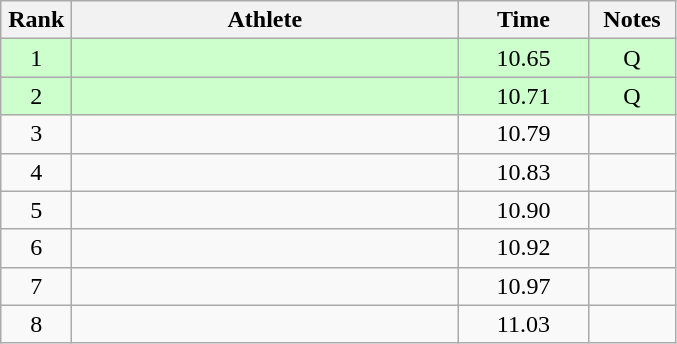<table class="wikitable" style="text-align:center">
<tr>
<th width=40>Rank</th>
<th width=250>Athlete</th>
<th width=80>Time</th>
<th width=50>Notes</th>
</tr>
<tr bgcolor="ccffcc">
<td>1</td>
<td align=left></td>
<td>10.65</td>
<td>Q</td>
</tr>
<tr bgcolor="ccffcc">
<td>2</td>
<td align=left></td>
<td>10.71</td>
<td>Q</td>
</tr>
<tr>
<td>3</td>
<td align=left></td>
<td>10.79</td>
<td></td>
</tr>
<tr>
<td>4</td>
<td align=left></td>
<td>10.83</td>
<td></td>
</tr>
<tr>
<td>5</td>
<td align=left></td>
<td>10.90</td>
<td></td>
</tr>
<tr>
<td>6</td>
<td align=left></td>
<td>10.92</td>
<td></td>
</tr>
<tr>
<td>7</td>
<td align=left></td>
<td>10.97</td>
<td></td>
</tr>
<tr>
<td>8</td>
<td align=left></td>
<td>11.03</td>
<td></td>
</tr>
</table>
